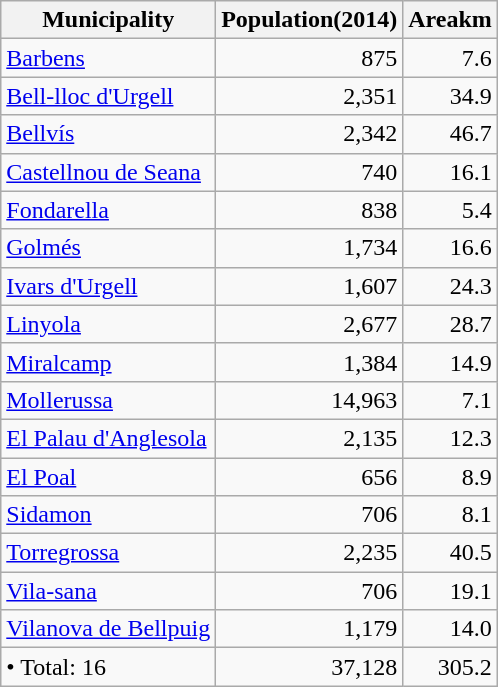<table class="wikitable sortable">
<tr>
<th>Municipality</th>
<th>Population(2014)</th>
<th>Areakm</th>
</tr>
<tr>
<td><a href='#'>Barbens</a></td>
<td align=right>875</td>
<td align=right>7.6</td>
</tr>
<tr>
<td><a href='#'>Bell-lloc d'Urgell</a></td>
<td align=right>2,351</td>
<td align=right>34.9</td>
</tr>
<tr>
<td><a href='#'>Bellvís</a></td>
<td align=right>2,342</td>
<td align=right>46.7</td>
</tr>
<tr>
<td><a href='#'>Castellnou de Seana</a></td>
<td align=right>740</td>
<td align=right>16.1</td>
</tr>
<tr>
<td><a href='#'>Fondarella</a></td>
<td align=right>838</td>
<td align=right>5.4</td>
</tr>
<tr>
<td><a href='#'>Golmés</a></td>
<td align=right>1,734</td>
<td align=right>16.6</td>
</tr>
<tr>
<td><a href='#'>Ivars d'Urgell</a></td>
<td align=right>1,607</td>
<td align=right>24.3</td>
</tr>
<tr>
<td><a href='#'>Linyola</a></td>
<td align=right>2,677</td>
<td align=right>28.7</td>
</tr>
<tr>
<td><a href='#'>Miralcamp</a></td>
<td align=right>1,384</td>
<td align=right>14.9</td>
</tr>
<tr>
<td><a href='#'>Mollerussa</a></td>
<td align=right>14,963</td>
<td align=right>7.1</td>
</tr>
<tr>
<td><a href='#'>El Palau d'Anglesola</a></td>
<td align=right>2,135</td>
<td align=right>12.3</td>
</tr>
<tr>
<td><a href='#'>El Poal</a></td>
<td align=right>656</td>
<td align=right>8.9</td>
</tr>
<tr>
<td><a href='#'>Sidamon</a></td>
<td align=right>706</td>
<td align=right>8.1</td>
</tr>
<tr>
<td><a href='#'>Torregrossa</a></td>
<td align=right>2,235</td>
<td align=right>40.5</td>
</tr>
<tr>
<td><a href='#'>Vila-sana</a></td>
<td align=right>706</td>
<td align=right>19.1</td>
</tr>
<tr>
<td><a href='#'>Vilanova de Bellpuig</a></td>
<td align=right>1,179</td>
<td align=right>14.0</td>
</tr>
<tr>
<td>• Total: 16</td>
<td align=right>37,128</td>
<td align=right>305.2</td>
</tr>
</table>
